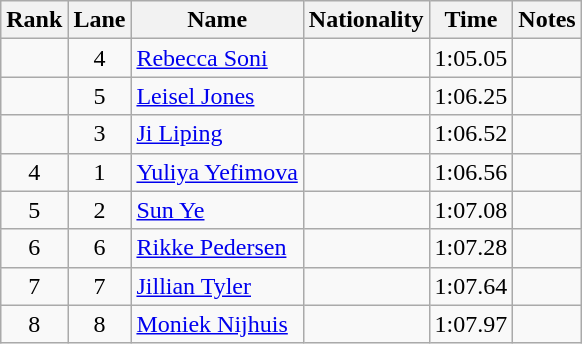<table class="wikitable sortable" style="text-align:center">
<tr>
<th>Rank</th>
<th>Lane</th>
<th>Name</th>
<th>Nationality</th>
<th>Time</th>
<th>Notes</th>
</tr>
<tr>
<td></td>
<td>4</td>
<td align=left><a href='#'>Rebecca Soni</a></td>
<td align=left></td>
<td>1:05.05</td>
<td></td>
</tr>
<tr>
<td></td>
<td>5</td>
<td align=left><a href='#'>Leisel Jones</a></td>
<td align=left></td>
<td>1:06.25</td>
<td></td>
</tr>
<tr>
<td></td>
<td>3</td>
<td align=left><a href='#'>Ji Liping</a></td>
<td align=left></td>
<td>1:06.52</td>
<td></td>
</tr>
<tr>
<td>4</td>
<td>1</td>
<td align=left><a href='#'>Yuliya Yefimova</a></td>
<td align=left></td>
<td>1:06.56</td>
<td></td>
</tr>
<tr>
<td>5</td>
<td>2</td>
<td align=left><a href='#'>Sun Ye</a></td>
<td align=left></td>
<td>1:07.08</td>
<td></td>
</tr>
<tr>
<td>6</td>
<td>6</td>
<td align=left><a href='#'>Rikke Pedersen</a></td>
<td align=left></td>
<td>1:07.28</td>
<td></td>
</tr>
<tr>
<td>7</td>
<td>7</td>
<td align=left><a href='#'>Jillian Tyler</a></td>
<td align=left></td>
<td>1:07.64</td>
<td></td>
</tr>
<tr>
<td>8</td>
<td>8</td>
<td align=left><a href='#'>Moniek Nijhuis</a></td>
<td align=left></td>
<td>1:07.97</td>
<td></td>
</tr>
</table>
